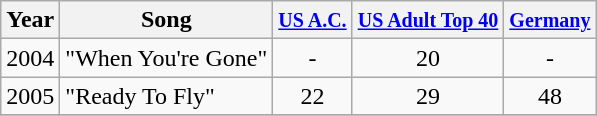<table class="wikitable">
<tr>
<th>Year</th>
<th>Song</th>
<th><small><a href='#'>US A.C.</a></small></th>
<th><small><a href='#'>US Adult Top 40</a></small></th>
<th><small><a href='#'>Germany</a></small></th>
</tr>
<tr>
<td>2004</td>
<td>"When You're Gone"</td>
<td align="center">-</td>
<td align="center">20</td>
<td align="center">-</td>
</tr>
<tr>
<td>2005</td>
<td>"Ready To Fly"</td>
<td align="center">22</td>
<td align="center">29</td>
<td align="center">48</td>
</tr>
<tr>
</tr>
</table>
